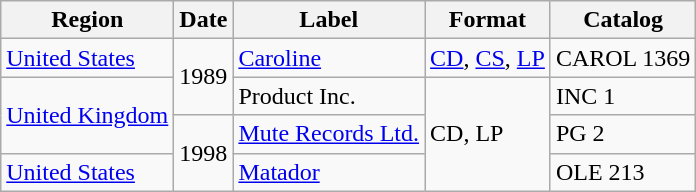<table class="wikitable">
<tr>
<th>Region</th>
<th>Date</th>
<th>Label</th>
<th>Format</th>
<th>Catalog</th>
</tr>
<tr>
<td><a href='#'>United States</a></td>
<td rowspan="2">1989</td>
<td><a href='#'>Caroline</a></td>
<td><a href='#'>CD</a>, <a href='#'>CS</a>, <a href='#'>LP</a></td>
<td>CAROL 1369</td>
</tr>
<tr>
<td rowspan="2"><a href='#'>United Kingdom</a></td>
<td>Product Inc.</td>
<td rowspan="3">CD, LP</td>
<td>INC 1</td>
</tr>
<tr>
<td rowspan="2">1998</td>
<td><a href='#'>Mute Records Ltd.</a></td>
<td>PG 2</td>
</tr>
<tr>
<td rowspan="2"><a href='#'>United States</a></td>
<td><a href='#'>Matador</a></td>
<td>OLE 213</td>
</tr>
</table>
